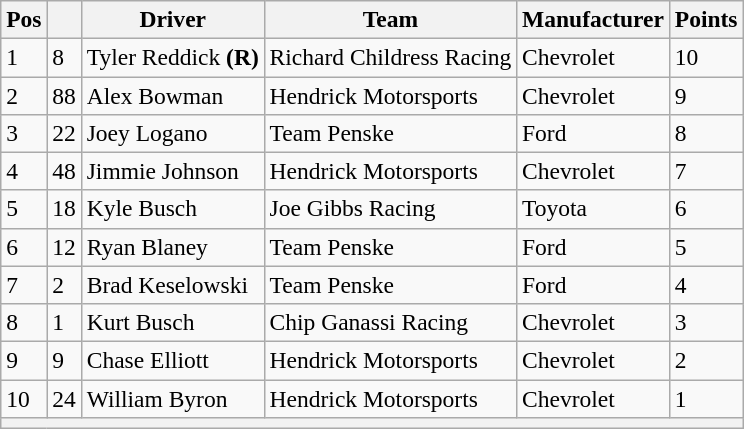<table class="wikitable" style="font-size:98%">
<tr>
<th>Pos</th>
<th></th>
<th>Driver</th>
<th>Team</th>
<th>Manufacturer</th>
<th>Points</th>
</tr>
<tr>
<td>1</td>
<td>8</td>
<td>Tyler Reddick <strong>(R)</strong></td>
<td>Richard Childress Racing</td>
<td>Chevrolet</td>
<td>10</td>
</tr>
<tr>
<td>2</td>
<td>88</td>
<td>Alex Bowman</td>
<td>Hendrick Motorsports</td>
<td>Chevrolet</td>
<td>9</td>
</tr>
<tr>
<td>3</td>
<td>22</td>
<td>Joey Logano</td>
<td>Team Penske</td>
<td>Ford</td>
<td>8</td>
</tr>
<tr>
<td>4</td>
<td>48</td>
<td>Jimmie Johnson</td>
<td>Hendrick Motorsports</td>
<td>Chevrolet</td>
<td>7</td>
</tr>
<tr>
<td>5</td>
<td>18</td>
<td>Kyle Busch</td>
<td>Joe Gibbs Racing</td>
<td>Toyota</td>
<td>6</td>
</tr>
<tr>
<td>6</td>
<td>12</td>
<td>Ryan Blaney</td>
<td>Team Penske</td>
<td>Ford</td>
<td>5</td>
</tr>
<tr>
<td>7</td>
<td>2</td>
<td>Brad Keselowski</td>
<td>Team Penske</td>
<td>Ford</td>
<td>4</td>
</tr>
<tr>
<td>8</td>
<td>1</td>
<td>Kurt Busch</td>
<td>Chip Ganassi Racing</td>
<td>Chevrolet</td>
<td>3</td>
</tr>
<tr>
<td>9</td>
<td>9</td>
<td>Chase Elliott</td>
<td>Hendrick Motorsports</td>
<td>Chevrolet</td>
<td>2</td>
</tr>
<tr>
<td>10</td>
<td>24</td>
<td>William Byron</td>
<td>Hendrick Motorsports</td>
<td>Chevrolet</td>
<td>1</td>
</tr>
<tr>
<th colspan="6"></th>
</tr>
</table>
